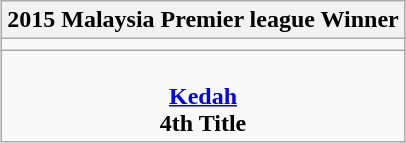<table class="wikitable" style="text-align: center; margin: 0 auto;">
<tr>
<th>2015 Malaysia Premier league Winner</th>
</tr>
<tr>
<td></td>
</tr>
<tr>
<td><strong><br> <a href='#'>Kedah</a> </strong><br><strong>4th Title</strong></td>
</tr>
</table>
